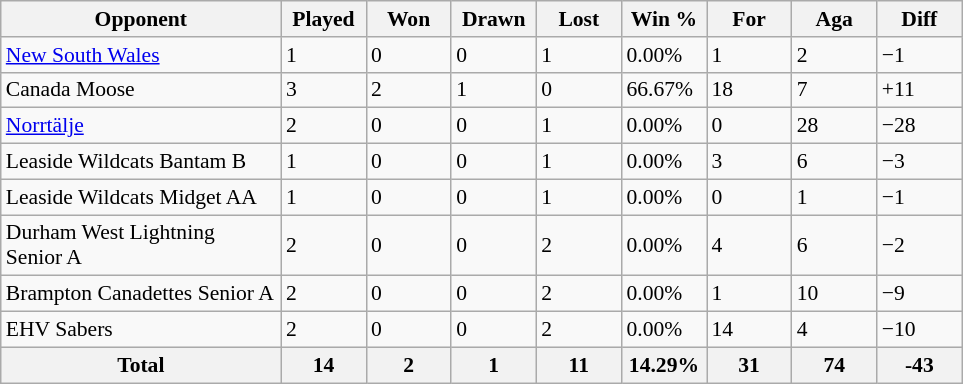<table class="wikitable sortable" style="font-size:90%">
<tr>
<th style="width:180px;">Opponent</th>
<th style="width:50px;">Played</th>
<th style="width:50px;">Won</th>
<th style="width:50px;">Drawn</th>
<th style="width:50px;">Lost</th>
<th style="width:50px;">Win %</th>
<th style="width:50px;">For</th>
<th style="width:50px;">Aga</th>
<th style="width:50px;">Diff</th>
</tr>
<tr>
<td align=left> <a href='#'>New South Wales</a></td>
<td>1</td>
<td>0</td>
<td>0</td>
<td>1</td>
<td>0.00%</td>
<td>1</td>
<td>2</td>
<td>−1</td>
</tr>
<tr>
<td align=left> Canada Moose</td>
<td>3</td>
<td>2</td>
<td>1</td>
<td>0</td>
<td>66.67%</td>
<td>18</td>
<td>7</td>
<td>+11</td>
</tr>
<tr>
<td align=left> <a href='#'>Norrtälje</a></td>
<td>2</td>
<td>0</td>
<td>0</td>
<td>1</td>
<td>0.00%</td>
<td>0</td>
<td>28</td>
<td>−28</td>
</tr>
<tr>
<td align=left> Leaside Wildcats Bantam B</td>
<td>1</td>
<td>0</td>
<td>0</td>
<td>1</td>
<td>0.00%</td>
<td>3</td>
<td>6</td>
<td>−3</td>
</tr>
<tr>
<td align=left> Leaside Wildcats Midget AA</td>
<td>1</td>
<td>0</td>
<td>0</td>
<td>1</td>
<td>0.00%</td>
<td>0</td>
<td>1</td>
<td>−1</td>
</tr>
<tr>
<td align=left> Durham West Lightning Senior A</td>
<td>2</td>
<td>0</td>
<td>0</td>
<td>2</td>
<td>0.00%</td>
<td>4</td>
<td>6</td>
<td>−2</td>
</tr>
<tr>
<td align=left> Brampton Canadettes Senior A</td>
<td>2</td>
<td>0</td>
<td>0</td>
<td>2</td>
<td>0.00%</td>
<td>1</td>
<td>10</td>
<td>−9</td>
</tr>
<tr>
<td align=left> EHV Sabers</td>
<td>2</td>
<td>0</td>
<td>0</td>
<td>2</td>
<td>0.00%</td>
<td>14</td>
<td>4</td>
<td>−10</td>
</tr>
<tr class="sortbottom">
<th>Total</th>
<th>14</th>
<th>2</th>
<th>1</th>
<th>11</th>
<th>14.29%</th>
<th>31</th>
<th>74</th>
<th>-43</th>
</tr>
</table>
